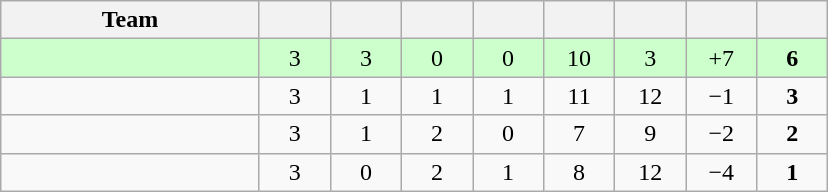<table class="wikitable" style="text-align:center;">
<tr>
<th width=165>Team</th>
<th width=40></th>
<th width=40></th>
<th width=40></th>
<th width=40></th>
<th width=40></th>
<th width=40></th>
<th width=40></th>
<th width=40></th>
</tr>
<tr bgcolor="ccffcc">
<td style="text-align:left;"></td>
<td>3</td>
<td>3</td>
<td>0</td>
<td>0</td>
<td>10</td>
<td>3</td>
<td>+7</td>
<td><strong>6</strong></td>
</tr>
<tr>
<td style="text-align:left;"></td>
<td>3</td>
<td>1</td>
<td>1</td>
<td>1</td>
<td>11</td>
<td>12</td>
<td>−1</td>
<td><strong>3</strong></td>
</tr>
<tr>
<td style="text-align:left;"></td>
<td>3</td>
<td>1</td>
<td>2</td>
<td>0</td>
<td>7</td>
<td>9</td>
<td>−2</td>
<td><strong>2</strong></td>
</tr>
<tr>
<td style="text-align:left;"></td>
<td>3</td>
<td>0</td>
<td>2</td>
<td>1</td>
<td>8</td>
<td>12</td>
<td>−4</td>
<td><strong>1</strong></td>
</tr>
</table>
